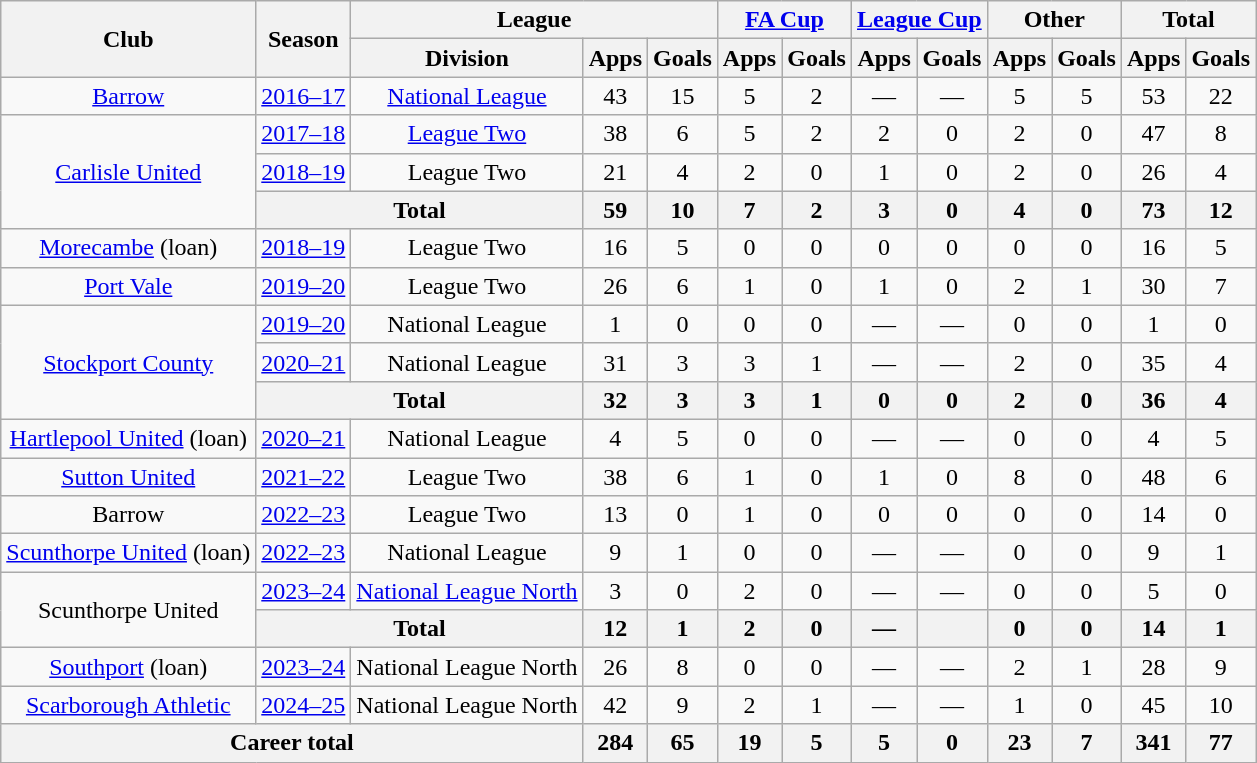<table class="wikitable" style="text-align:center">
<tr>
<th rowspan="2">Club</th>
<th rowspan="2">Season</th>
<th colspan="3">League</th>
<th colspan="2"><a href='#'>FA Cup</a></th>
<th colspan="2"><a href='#'>League Cup</a></th>
<th colspan="2">Other</th>
<th colspan="2">Total</th>
</tr>
<tr>
<th>Division</th>
<th>Apps</th>
<th>Goals</th>
<th>Apps</th>
<th>Goals</th>
<th>Apps</th>
<th>Goals</th>
<th>Apps</th>
<th>Goals</th>
<th>Apps</th>
<th>Goals</th>
</tr>
<tr>
<td><a href='#'>Barrow</a></td>
<td><a href='#'>2016–17</a></td>
<td><a href='#'>National League</a></td>
<td>43</td>
<td>15</td>
<td>5</td>
<td>2</td>
<td>—</td>
<td>—</td>
<td>5</td>
<td>5</td>
<td>53</td>
<td>22</td>
</tr>
<tr>
<td rowspan="3"><a href='#'>Carlisle United</a></td>
<td><a href='#'>2017–18</a></td>
<td><a href='#'>League Two</a></td>
<td>38</td>
<td>6</td>
<td>5</td>
<td>2</td>
<td>2</td>
<td>0</td>
<td>2</td>
<td>0</td>
<td>47</td>
<td>8</td>
</tr>
<tr>
<td><a href='#'>2018–19</a></td>
<td>League Two</td>
<td>21</td>
<td>4</td>
<td>2</td>
<td>0</td>
<td>1</td>
<td>0</td>
<td>2</td>
<td>0</td>
<td>26</td>
<td>4</td>
</tr>
<tr>
<th colspan="2">Total</th>
<th>59</th>
<th>10</th>
<th>7</th>
<th>2</th>
<th>3</th>
<th>0</th>
<th>4</th>
<th>0</th>
<th>73</th>
<th>12</th>
</tr>
<tr>
<td><a href='#'>Morecambe</a> (loan)</td>
<td><a href='#'>2018–19</a></td>
<td>League Two</td>
<td>16</td>
<td>5</td>
<td>0</td>
<td>0</td>
<td>0</td>
<td>0</td>
<td>0</td>
<td>0</td>
<td>16</td>
<td>5</td>
</tr>
<tr>
<td><a href='#'>Port Vale</a></td>
<td><a href='#'>2019–20</a></td>
<td>League Two</td>
<td>26</td>
<td>6</td>
<td>1</td>
<td>0</td>
<td>1</td>
<td>0</td>
<td>2</td>
<td>1</td>
<td>30</td>
<td>7</td>
</tr>
<tr>
<td rowspan="3"><a href='#'>Stockport County</a></td>
<td><a href='#'>2019–20</a></td>
<td>National League</td>
<td>1</td>
<td>0</td>
<td>0</td>
<td>0</td>
<td>—</td>
<td>—</td>
<td>0</td>
<td>0</td>
<td>1</td>
<td>0</td>
</tr>
<tr>
<td><a href='#'>2020–21</a></td>
<td>National League</td>
<td>31</td>
<td>3</td>
<td>3</td>
<td>1</td>
<td>—</td>
<td>—</td>
<td>2</td>
<td>0</td>
<td>35</td>
<td>4</td>
</tr>
<tr>
<th colspan="2">Total</th>
<th>32</th>
<th>3</th>
<th>3</th>
<th>1</th>
<th>0</th>
<th>0</th>
<th>2</th>
<th>0</th>
<th>36</th>
<th>4</th>
</tr>
<tr>
<td><a href='#'>Hartlepool United</a> (loan)</td>
<td><a href='#'>2020–21</a></td>
<td>National League</td>
<td>4</td>
<td>5</td>
<td>0</td>
<td>0</td>
<td>—</td>
<td>—</td>
<td>0</td>
<td>0</td>
<td>4</td>
<td>5</td>
</tr>
<tr>
<td><a href='#'>Sutton United</a></td>
<td><a href='#'>2021–22</a></td>
<td>League Two</td>
<td>38</td>
<td>6</td>
<td>1</td>
<td>0</td>
<td>1</td>
<td>0</td>
<td>8</td>
<td>0</td>
<td>48</td>
<td>6</td>
</tr>
<tr>
<td>Barrow</td>
<td><a href='#'>2022–23</a></td>
<td>League Two</td>
<td>13</td>
<td>0</td>
<td>1</td>
<td>0</td>
<td>0</td>
<td>0</td>
<td>0</td>
<td>0</td>
<td>14</td>
<td>0</td>
</tr>
<tr>
<td><a href='#'>Scunthorpe United</a> (loan)</td>
<td><a href='#'>2022–23</a></td>
<td>National League</td>
<td>9</td>
<td>1</td>
<td>0</td>
<td>0</td>
<td>—</td>
<td>—</td>
<td>0</td>
<td>0</td>
<td>9</td>
<td>1</td>
</tr>
<tr>
<td rowspan="2">Scunthorpe United</td>
<td><a href='#'>2023–24</a></td>
<td><a href='#'>National League North</a></td>
<td>3</td>
<td>0</td>
<td>2</td>
<td>0</td>
<td>—</td>
<td>—</td>
<td>0</td>
<td>0</td>
<td>5</td>
<td>0</td>
</tr>
<tr>
<th colspan="2">Total</th>
<th>12</th>
<th>1</th>
<th>2</th>
<th>0</th>
<th>—</th>
<th —></th>
<th>0</th>
<th>0</th>
<th>14</th>
<th>1</th>
</tr>
<tr>
<td><a href='#'>Southport</a> (loan)</td>
<td><a href='#'>2023–24</a></td>
<td>National League North</td>
<td>26</td>
<td>8</td>
<td>0</td>
<td>0</td>
<td>—</td>
<td>—</td>
<td>2</td>
<td>1</td>
<td>28</td>
<td>9</td>
</tr>
<tr>
<td><a href='#'>Scarborough Athletic</a></td>
<td><a href='#'>2024–25</a></td>
<td>National League North</td>
<td>42</td>
<td>9</td>
<td>2</td>
<td>1</td>
<td>—</td>
<td>—</td>
<td>1</td>
<td>0</td>
<td>45</td>
<td>10</td>
</tr>
<tr>
<th colspan="3">Career total</th>
<th>284</th>
<th>65</th>
<th>19</th>
<th>5</th>
<th>5</th>
<th>0</th>
<th>23</th>
<th>7</th>
<th>341</th>
<th>77</th>
</tr>
</table>
